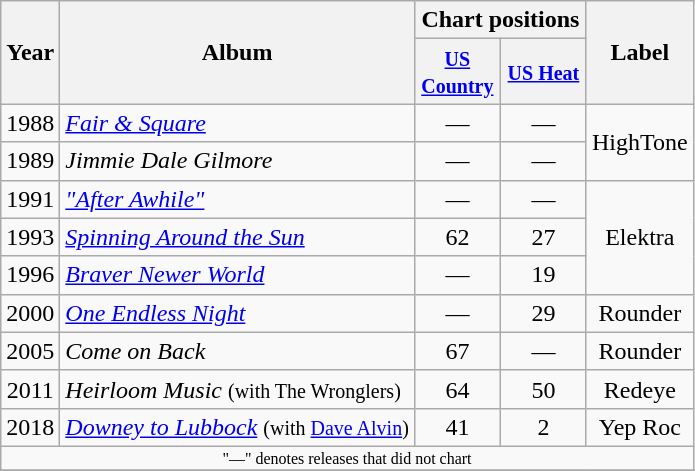<table class="wikitable" style="text-align:center;">
<tr>
<th rowspan="2">Year</th>
<th rowspan="2">Album</th>
<th colspan="2">Chart positions</th>
<th rowspan="2">Label</th>
</tr>
<tr>
<th width="50"><small><a href='#'>US Country</a></small><br></th>
<th width="50"><small><a href='#'>US Heat</a></small><br></th>
</tr>
<tr>
<td>1988</td>
<td align="left"><em><a href='#'>Fair & Square</a></em></td>
<td>—</td>
<td>—</td>
<td rowspan="2">HighTone</td>
</tr>
<tr>
<td>1989</td>
<td align="left"><em>Jimmie Dale Gilmore</em></td>
<td>—</td>
<td>—</td>
</tr>
<tr>
<td>1991</td>
<td align="left"><em><a href='#'>"After Awhile"</a></em></td>
<td>—</td>
<td>—</td>
<td rowspan="3">Elektra</td>
</tr>
<tr>
<td>1993</td>
<td align="left"><em><a href='#'>Spinning Around the Sun</a></em></td>
<td>62</td>
<td>27</td>
</tr>
<tr>
<td>1996</td>
<td align="left"><em><a href='#'>Braver Newer World</a></em></td>
<td>—</td>
<td>19</td>
</tr>
<tr>
<td>2000</td>
<td align="left"><em><a href='#'>One Endless Night</a></em></td>
<td>—</td>
<td>29</td>
<td>Rounder</td>
</tr>
<tr>
<td>2005</td>
<td align="left"><em>Come on Back</em></td>
<td>67</td>
<td>—</td>
<td>Rounder</td>
</tr>
<tr>
<td>2011</td>
<td align="left"><em>Heirloom Music</em> <small>(with The Wronglers)</small></td>
<td>64</td>
<td>50</td>
<td>Redeye</td>
</tr>
<tr>
<td>2018</td>
<td><em><a href='#'>Downey to Lubbock</a></em> <small>(with <a href='#'>Dave Alvin</a>)</small></td>
<td>41</td>
<td>2</td>
<td>Yep Roc</td>
</tr>
<tr>
<td colspan="6" style="font-size:8pt">"—" denotes releases that did not chart</td>
</tr>
<tr>
</tr>
</table>
